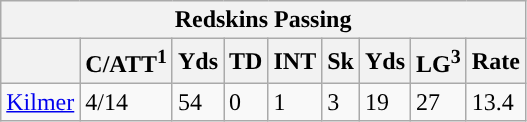<table class="wikitable">
<tr>
<th colspan="9">Redskins Passing</th>
</tr>
<tr>
<th></th>
<th>C/ATT<sup>1</sup></th>
<th>Yds</th>
<th>TD</th>
<th>INT</th>
<th>Sk</th>
<th>Yds</th>
<th>LG<sup>3</sup></th>
<th>Rate</th>
</tr>
<tr>
<td><a href='#'>Kilmer</a></td>
<td>4/14</td>
<td>54</td>
<td>0</td>
<td>1</td>
<td>3</td>
<td>19</td>
<td>27</td>
<td>13.4</td>
</tr>
</table>
